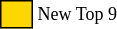<table class="toccolours" style="font-size: 75%; white-space: nowrap;">
<tr>
<td style="background:gold; border: 1px solid black;">      </td>
<td>New Top 9</td>
</tr>
</table>
